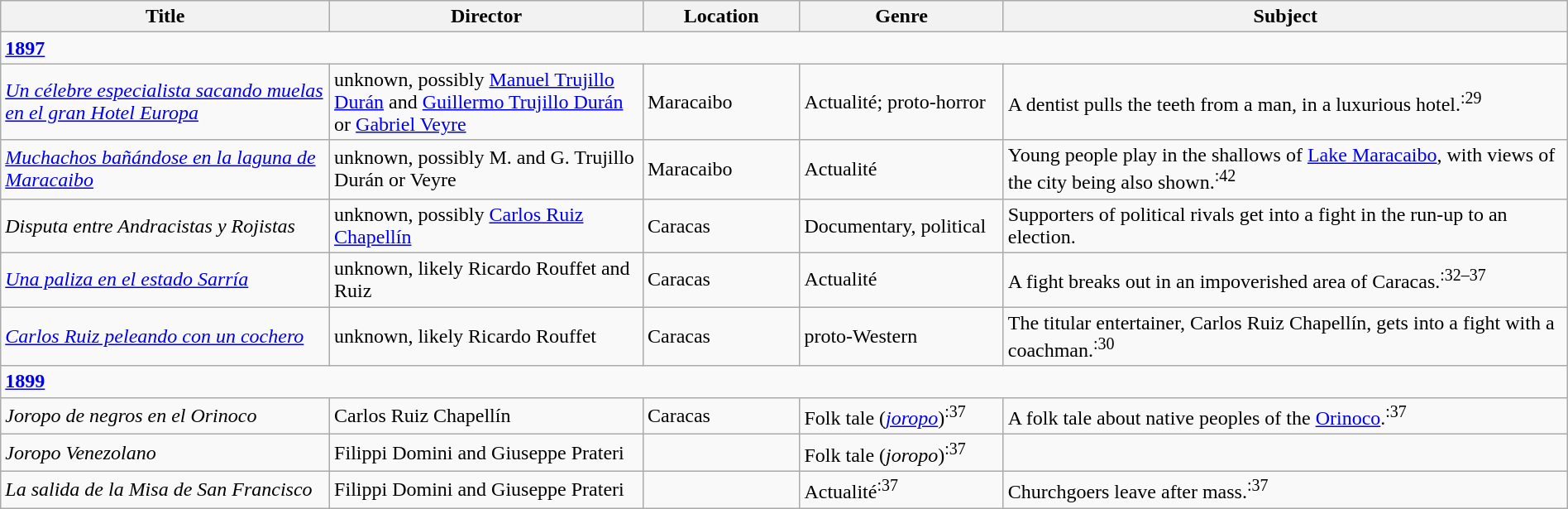<table class="wikitable" width="100%">
<tr>
<th width="21%">Title</th>
<th width="20%">Director</th>
<th width="10%">Location</th>
<th width="13%">Genre</th>
<th width="36%">Subject</th>
</tr>
<tr>
<td colspan="6" ><strong><a href='#'>1897</a></strong></td>
</tr>
<tr>
<td><em><a href='#'>Un célebre especialista sacando muelas en el gran Hotel Europa</a></em></td>
<td>unknown, possibly <a href='#'>Manuel Trujillo Durán</a> and <a href='#'>Guillermo Trujillo Durán</a> or <a href='#'>Gabriel Veyre</a></td>
<td>Maracaibo</td>
<td>Actualité; proto-horror</td>
<td>A dentist pulls the teeth from a man, in a luxurious hotel.<sup>:29</sup></td>
</tr>
<tr>
<td><em><a href='#'>Muchachos bañándose en la laguna de Maracaibo</a></em></td>
<td>unknown, possibly M. and G. Trujillo Durán or Veyre</td>
<td>Maracaibo</td>
<td>Actualité</td>
<td>Young people play in the shallows of <a href='#'>Lake Maracaibo</a>, with views of the city being also shown.<sup>:42</sup></td>
</tr>
<tr>
<td><em>Disputa entre Andracistas y Rojistas</em></td>
<td>unknown, possibly <a href='#'>Carlos Ruiz Chapellín</a></td>
<td>Caracas</td>
<td>Documentary, political</td>
<td>Supporters of political rivals get into a fight in the run-up to an election.</td>
</tr>
<tr>
<td><em><a href='#'>Una paliza en el estado Sarría</a></em></td>
<td>unknown, likely Ricardo Rouffet and Ruiz</td>
<td>Caracas</td>
<td>Actualité</td>
<td>A fight breaks out in an impoverished area of Caracas.<sup>:32–37</sup></td>
</tr>
<tr>
<td><em><a href='#'>Carlos Ruiz peleando con un cochero</a></em></td>
<td>unknown, likely Ricardo Rouffet</td>
<td>Caracas</td>
<td>proto-Western</td>
<td>The titular entertainer, Carlos Ruiz Chapellín, gets into a fight with a coachman.<sup>:30</sup></td>
</tr>
<tr>
<td colspan="6" ><strong><a href='#'>1899</a></strong></td>
</tr>
<tr>
<td><em>Joropo de negros en el Orinoco</em></td>
<td>Carlos Ruiz Chapellín</td>
<td>Caracas</td>
<td>Folk tale (<em><a href='#'>joropo</a></em>)<sup>:37</sup></td>
<td>A folk tale about native peoples of the <a href='#'>Orinoco</a>.<sup>:37</sup></td>
</tr>
<tr>
<td><em>Joropo Venezolano</em></td>
<td>Filippi Domini and Giuseppe Prateri</td>
<td></td>
<td>Folk tale (<em>joropo</em>)<sup>:37</sup></td>
<td></td>
</tr>
<tr>
<td><em>La salida de la Misa de San Francisco</em></td>
<td>Filippi Domini and Giuseppe Prateri</td>
<td></td>
<td>Actualité<sup>:37</sup></td>
<td>Churchgoers leave after mass.<sup>:37</sup></td>
</tr>
</table>
